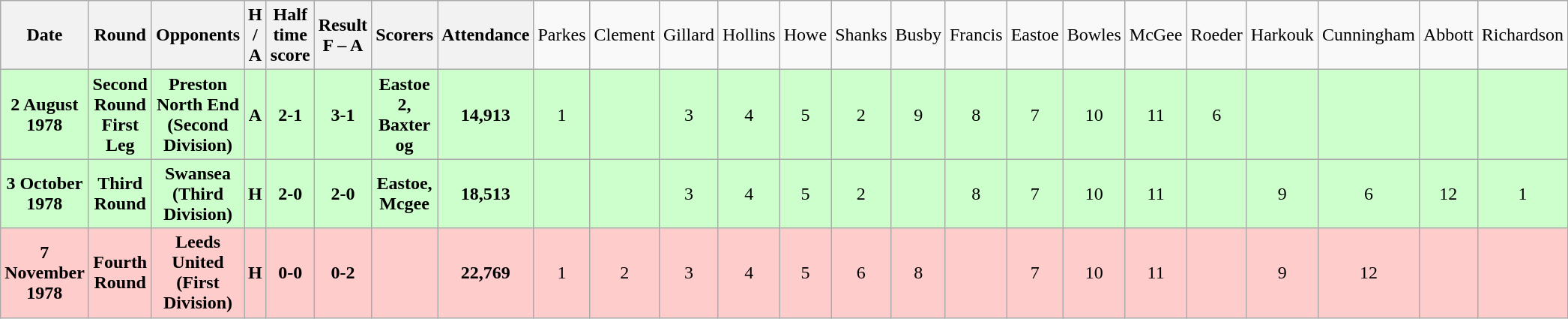<table class="wikitable" style="text-align:center">
<tr>
<th><strong>Date</strong></th>
<th><strong>Round</strong></th>
<th><strong>Opponents</strong></th>
<th><strong>H / A</strong></th>
<th><strong>Half time score</strong></th>
<th><strong>Result</strong><br><strong>F – A</strong></th>
<th><strong>Scorers</strong></th>
<th><strong>Attendance</strong></th>
<td>Parkes</td>
<td>Clement</td>
<td>Gillard</td>
<td>Hollins</td>
<td>Howe</td>
<td>Shanks</td>
<td>Busby</td>
<td>Francis</td>
<td>Eastoe</td>
<td>Bowles</td>
<td>McGee</td>
<td>Roeder</td>
<td>Harkouk</td>
<td>Cunningham</td>
<td>Abbott</td>
<td>Richardson</td>
</tr>
<tr bgcolor="#ccffcc">
<td><strong>2 August 1978</strong></td>
<td><strong>Second Round First Leg</strong></td>
<td><strong>Preston North End (Second Division)</strong></td>
<td><strong>A</strong></td>
<td><strong>2-1</strong></td>
<td><strong>3-1</strong></td>
<td><strong>Eastoe 2, Baxter og</strong></td>
<td><strong>14,913</strong></td>
<td>1</td>
<td></td>
<td>3</td>
<td>4</td>
<td>5</td>
<td>2</td>
<td>9</td>
<td>8</td>
<td>7</td>
<td>10</td>
<td>11</td>
<td>6</td>
<td></td>
<td></td>
<td></td>
<td></td>
</tr>
<tr bgcolor="#ccffcc">
<td><strong>3 October 1978</strong></td>
<td><strong>Third Round</strong></td>
<td><strong>Swansea (Third Division)</strong></td>
<td><strong>H</strong></td>
<td><strong>2-0</strong></td>
<td><strong>2-0</strong></td>
<td><strong>Eastoe, Mcgee</strong></td>
<td><strong>18,513</strong></td>
<td></td>
<td></td>
<td>3</td>
<td>4</td>
<td>5</td>
<td>2</td>
<td></td>
<td>8</td>
<td>7</td>
<td>10</td>
<td>11</td>
<td></td>
<td>9</td>
<td>6</td>
<td>12</td>
<td>1</td>
</tr>
<tr bgcolor="#ffcccc">
<td><strong>7 November 1978</strong></td>
<td><strong>Fourth Round</strong></td>
<td><strong>Leeds United (First Division)</strong></td>
<td><strong>H</strong></td>
<td><strong>0-0</strong></td>
<td><strong>0-2</strong></td>
<td></td>
<td><strong>22,769</strong></td>
<td>1</td>
<td>2</td>
<td>3</td>
<td>4</td>
<td>5</td>
<td>6</td>
<td>8</td>
<td></td>
<td>7</td>
<td>10</td>
<td>11</td>
<td></td>
<td>9</td>
<td>12</td>
<td></td>
<td></td>
</tr>
</table>
